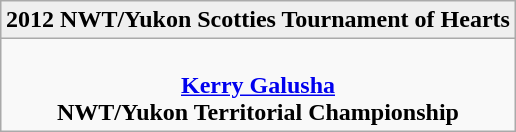<table class="wikitable" style="text-align: center; margin: 0 auto;">
<tr>
<td style="background:#efefef;"><strong>2012 NWT/Yukon Scotties Tournament of Hearts</strong></td>
</tr>
<tr>
<td align=center> <br> <strong><a href='#'>Kerry Galusha</a></strong> <br> <strong>NWT/Yukon Territorial Championship</strong></td>
</tr>
</table>
